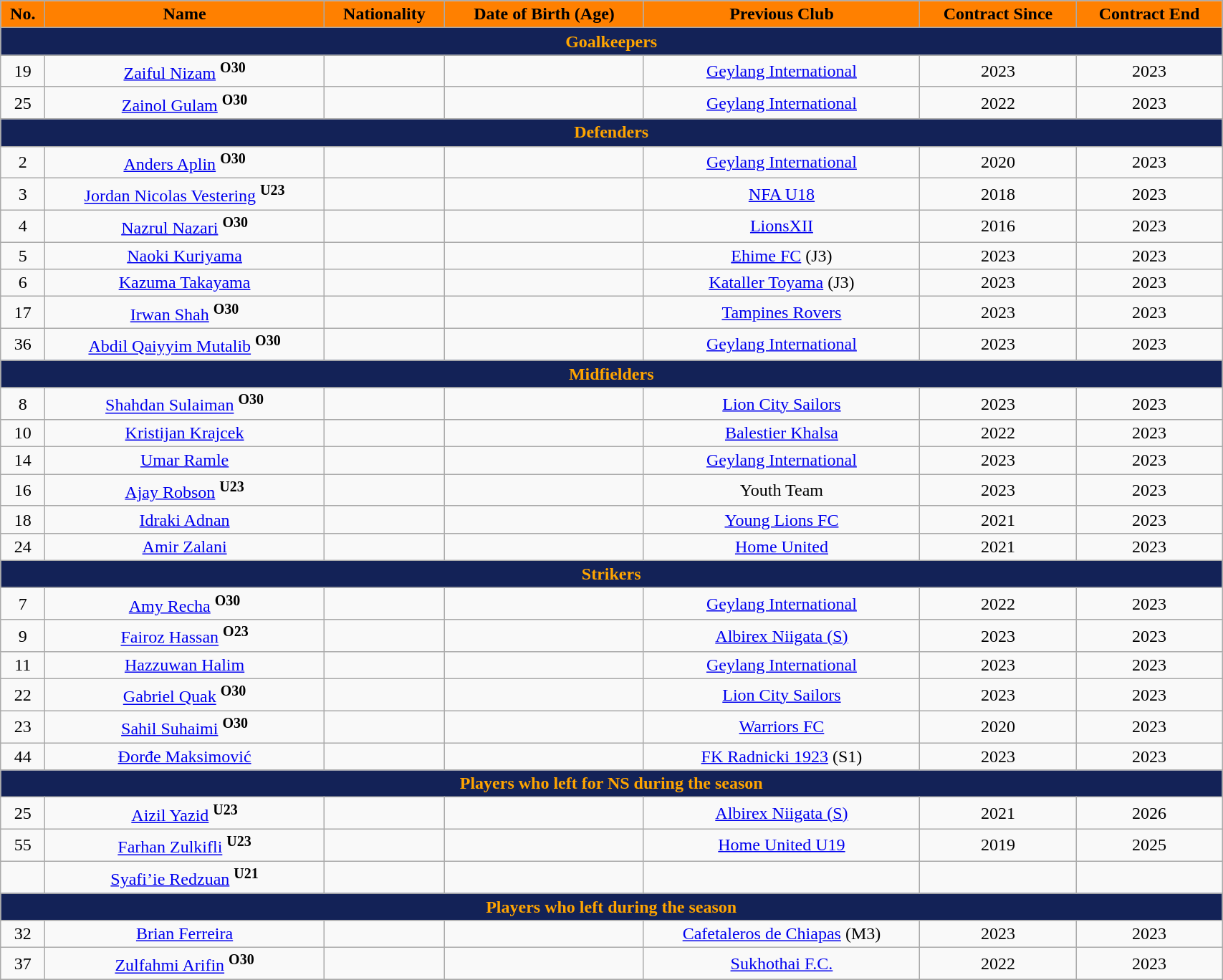<table class="wikitable" style="text-align:center; font-size:100%; width:90%;">
<tr>
<th style="background:#FF8000; color:black; text-align:center;">No.</th>
<th style="background:#FF8000; color:black; text-align:center;">Name</th>
<th style="background:#FF8000; color:black; text-align:center;">Nationality</th>
<th style="background:#FF8000; color:black; text-align:center;">Date of Birth (Age)</th>
<th style="background:#FF8000; color:black; text-align:center;">Previous Club</th>
<th style="background:#FF8000; color:black; text-align:center;">Contract Since</th>
<th style="background:#FF8000; color:black; text-align:center;">Contract End</th>
</tr>
<tr>
<th colspan="8" style="background:#132257; color:orange; text-align:center;">Goalkeepers</th>
</tr>
<tr>
<td>19</td>
<td><a href='#'>Zaiful Nizam</a> <sup><strong>O30</strong></sup></td>
<td></td>
<td></td>
<td> <a href='#'>Geylang International</a></td>
<td>2023</td>
<td>2023</td>
</tr>
<tr>
<td>25</td>
<td><a href='#'>Zainol Gulam</a> <sup><strong>O30</strong></sup></td>
<td></td>
<td></td>
<td> <a href='#'>Geylang International</a></td>
<td>2022</td>
<td>2023</td>
</tr>
<tr>
<th colspan="8" style="background:#132257; color:orange; text-align:center">Defenders</th>
</tr>
<tr>
<td>2</td>
<td><a href='#'>Anders Aplin</a> <sup><strong>O30</strong></sup></td>
<td> </td>
<td></td>
<td> <a href='#'>Geylang International</a></td>
<td>2020</td>
<td>2023</td>
</tr>
<tr>
<td>3</td>
<td><a href='#'>Jordan Nicolas Vestering</a> <sup> <strong>U23</strong> </sup></td>
<td> </td>
<td></td>
<td> <a href='#'>NFA U18</a></td>
<td>2018</td>
<td>2023</td>
</tr>
<tr>
<td>4</td>
<td><a href='#'>Nazrul Nazari</a> <sup><strong>O30</strong></sup></td>
<td></td>
<td></td>
<td> <a href='#'>LionsXII</a></td>
<td>2016</td>
<td>2023</td>
</tr>
<tr>
<td>5</td>
<td><a href='#'>Naoki Kuriyama</a></td>
<td></td>
<td></td>
<td> <a href='#'>Ehime FC</a> (J3)</td>
<td>2023</td>
<td>2023</td>
</tr>
<tr>
<td>6</td>
<td><a href='#'>Kazuma Takayama</a></td>
<td></td>
<td></td>
<td> <a href='#'>Kataller Toyama</a> (J3)</td>
<td>2023</td>
<td>2023</td>
</tr>
<tr>
<td>17</td>
<td><a href='#'>Irwan Shah</a> <sup><strong>O30</strong></sup></td>
<td></td>
<td></td>
<td> <a href='#'>Tampines Rovers</a></td>
<td>2023</td>
<td>2023</td>
</tr>
<tr>
<td>36</td>
<td><a href='#'>Abdil Qaiyyim Mutalib</a> <sup><strong>O30</strong></sup></td>
<td></td>
<td></td>
<td> <a href='#'>Geylang International</a></td>
<td>2023</td>
<td>2023</td>
</tr>
<tr>
<th colspan="8" style="background:#132257; color:orange; text-align:center">Midfielders</th>
</tr>
<tr>
<td>8</td>
<td><a href='#'>Shahdan Sulaiman</a> <sup><strong>O30</strong></sup></td>
<td></td>
<td></td>
<td> <a href='#'>Lion City Sailors</a></td>
<td>2023</td>
<td>2023</td>
</tr>
<tr>
<td>10</td>
<td><a href='#'>Kristijan Krajcek</a></td>
<td></td>
<td></td>
<td> <a href='#'>Balestier Khalsa</a></td>
<td>2022</td>
<td>2023</td>
</tr>
<tr>
<td>14</td>
<td><a href='#'>Umar Ramle</a></td>
<td></td>
<td></td>
<td> <a href='#'>Geylang International</a></td>
<td>2023</td>
<td>2023</td>
</tr>
<tr>
<td>16</td>
<td><a href='#'>Ajay Robson</a> <sup><strong>U23</strong></sup></td>
<td></td>
<td></td>
<td>Youth Team</td>
<td>2023</td>
<td>2023</td>
</tr>
<tr>
<td>18</td>
<td><a href='#'>Idraki Adnan</a></td>
<td></td>
<td></td>
<td> <a href='#'>Young Lions FC</a></td>
<td>2021</td>
<td>2023</td>
</tr>
<tr>
<td>24</td>
<td><a href='#'>Amir Zalani</a></td>
<td></td>
<td></td>
<td> <a href='#'>Home United</a></td>
<td>2021</td>
<td>2023</td>
</tr>
<tr>
<th colspan="8" style="background:#132257; color:orange; text-align:center">Strikers</th>
</tr>
<tr>
<td>7</td>
<td><a href='#'>Amy Recha</a> <sup><strong>O30</strong></sup></td>
<td></td>
<td></td>
<td> <a href='#'>Geylang International</a></td>
<td>2022</td>
<td>2023</td>
</tr>
<tr>
<td>9</td>
<td><a href='#'>Fairoz Hassan</a> <sup><strong>O23</strong></sup></td>
<td></td>
<td></td>
<td> <a href='#'>Albirex Niigata (S)</a></td>
<td>2023</td>
<td>2023</td>
</tr>
<tr>
<td>11</td>
<td><a href='#'>Hazzuwan Halim</a></td>
<td></td>
<td></td>
<td> <a href='#'>Geylang International</a></td>
<td>2023</td>
<td>2023</td>
</tr>
<tr>
<td>22</td>
<td><a href='#'>Gabriel Quak</a> <sup><strong>O30</strong></sup></td>
<td></td>
<td></td>
<td> <a href='#'>Lion City Sailors</a></td>
<td>2023</td>
<td>2023</td>
</tr>
<tr>
<td>23</td>
<td><a href='#'>Sahil Suhaimi</a> <sup><strong>O30</strong></sup></td>
<td></td>
<td></td>
<td> <a href='#'>Warriors FC</a></td>
<td>2020</td>
<td>2023</td>
</tr>
<tr>
<td>44</td>
<td><a href='#'>Đorđe Maksimović</a></td>
<td></td>
<td></td>
<td> <a href='#'>FK Radnicki 1923</a> (S1)</td>
<td>2023</td>
<td>2023</td>
</tr>
<tr>
<th colspan="8" style="background:#132257; color:orange; text-align:center">Players who left for NS during the season</th>
</tr>
<tr>
<td>25</td>
<td><a href='#'>Aizil Yazid</a> <sup><strong>U23</strong></sup></td>
<td></td>
<td></td>
<td> <a href='#'>Albirex Niigata (S)</a></td>
<td>2021</td>
<td>2026</td>
</tr>
<tr>
<td>55</td>
<td><a href='#'>Farhan Zulkifli</a> <sup><strong>U23</strong></sup></td>
<td></td>
<td></td>
<td> <a href='#'>Home United U19</a></td>
<td>2019</td>
<td>2025</td>
</tr>
<tr>
<td></td>
<td><a href='#'>Syafi’ie Redzuan</a> <sup><strong>U21</strong></sup></td>
<td></td>
<td></td>
<td></td>
<td></td>
<td></td>
</tr>
<tr>
<th colspan="8" style="background:#132257; color:orange; text-align:center">Players who left during the season</th>
</tr>
<tr>
<td>32</td>
<td><a href='#'>Brian Ferreira</a></td>
<td></td>
<td></td>
<td> <a href='#'>Cafetaleros de Chiapas</a> (M3)</td>
<td>2023</td>
<td>2023</td>
</tr>
<tr>
<td>37</td>
<td><a href='#'>Zulfahmi Arifin</a> <sup><strong>O30</strong></sup></td>
<td></td>
<td></td>
<td> <a href='#'>Sukhothai F.C.</a></td>
<td>2022</td>
<td>2023</td>
</tr>
<tr>
</tr>
</table>
